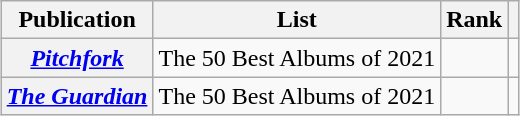<table class="wikitable mw-collapsible sortable plainrowheaders" style="margin-left: auto; margin-right: auto; border: none;">
<tr>
<th scope="col">Publication</th>
<th scope="col" class="unsortable">List</th>
<th scope="col" data-sort-type="number">Rank</th>
<th scope="col" class="unsortable"></th>
</tr>
<tr>
<th scope="row"><em><a href='#'>Pitchfork</a></em></th>
<td>The 50 Best Albums of 2021</td>
<td></td>
<td></td>
</tr>
<tr>
<th scope="row"><em><a href='#'>The Guardian</a></em></th>
<td>The 50 Best Albums of 2021</td>
<td></td>
<td></td>
</tr>
</table>
